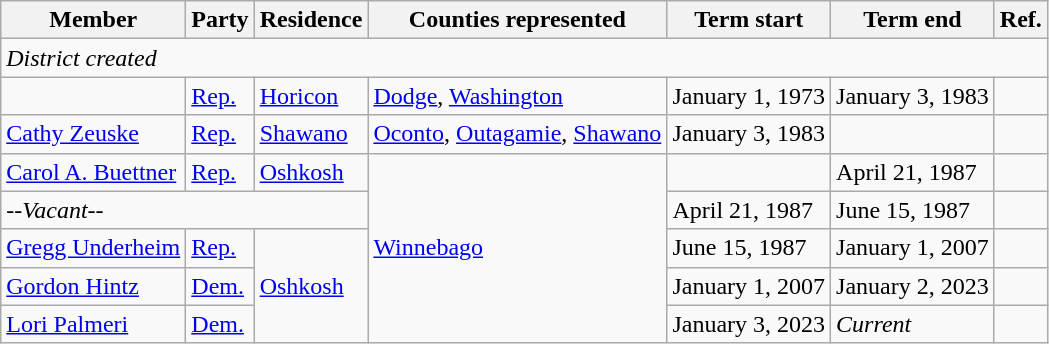<table class="wikitable">
<tr>
<th>Member</th>
<th>Party</th>
<th>Residence</th>
<th>Counties represented</th>
<th>Term start</th>
<th>Term end</th>
<th>Ref.</th>
</tr>
<tr>
<td colspan="7"><em>District created</em></td>
</tr>
<tr>
<td></td>
<td><a href='#'>Rep.</a></td>
<td><a href='#'>Horicon</a></td>
<td><a href='#'>Dodge</a>, <a href='#'>Washington</a></td>
<td>January 1, 1973</td>
<td>January 3, 1983</td>
<td></td>
</tr>
<tr>
<td><a href='#'>Cathy Zeuske</a></td>
<td><a href='#'>Rep.</a></td>
<td><a href='#'>Shawano</a></td>
<td><a href='#'>Oconto</a>, <a href='#'>Outagamie</a>, <a href='#'>Shawano</a></td>
<td>January 3, 1983</td>
<td></td>
<td></td>
</tr>
<tr>
<td><a href='#'>Carol A. Buettner</a></td>
<td><a href='#'>Rep.</a></td>
<td><a href='#'>Oshkosh</a></td>
<td rowspan="5"><a href='#'>Winnebago</a></td>
<td></td>
<td>April 21, 1987</td>
<td></td>
</tr>
<tr>
<td colspan="3"><em>--Vacant--</em></td>
<td>April 21, 1987</td>
<td>June 15, 1987</td>
<td></td>
</tr>
<tr>
<td><a href='#'>Gregg Underheim</a></td>
<td><a href='#'>Rep.</a></td>
<td rowspan="3"><a href='#'>Oshkosh</a></td>
<td>June 15, 1987</td>
<td>January 1, 2007</td>
<td></td>
</tr>
<tr>
<td><a href='#'>Gordon Hintz</a></td>
<td><a href='#'>Dem.</a></td>
<td>January 1, 2007</td>
<td>January 2, 2023</td>
<td></td>
</tr>
<tr>
<td><a href='#'>Lori Palmeri</a></td>
<td><a href='#'>Dem.</a></td>
<td>January 3, 2023</td>
<td><em>Current</em></td>
<td></td>
</tr>
</table>
